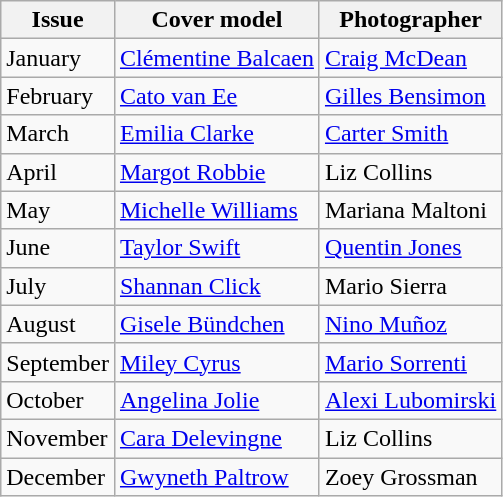<table class="sortable wikitable">
<tr>
<th>Issue</th>
<th>Cover model</th>
<th>Photographer</th>
</tr>
<tr>
<td>January</td>
<td><a href='#'>Clémentine Balcaen</a></td>
<td><a href='#'>Craig McDean</a></td>
</tr>
<tr>
<td>February</td>
<td><a href='#'>Cato van Ee</a></td>
<td><a href='#'>Gilles Bensimon</a></td>
</tr>
<tr>
<td>March</td>
<td><a href='#'>Emilia Clarke</a></td>
<td><a href='#'>Carter Smith</a></td>
</tr>
<tr>
<td>April</td>
<td><a href='#'>Margot Robbie</a></td>
<td>Liz Collins</td>
</tr>
<tr>
<td>May</td>
<td><a href='#'>Michelle Williams</a></td>
<td>Mariana Maltoni</td>
</tr>
<tr>
<td>June</td>
<td><a href='#'>Taylor Swift</a></td>
<td><a href='#'>Quentin Jones</a></td>
</tr>
<tr>
<td>July</td>
<td><a href='#'>Shannan Click</a></td>
<td>Mario Sierra</td>
</tr>
<tr>
<td>August</td>
<td><a href='#'>Gisele Bündchen</a></td>
<td><a href='#'>Nino Muñoz</a></td>
</tr>
<tr>
<td>September</td>
<td><a href='#'>Miley Cyrus</a></td>
<td><a href='#'>Mario Sorrenti</a></td>
</tr>
<tr>
<td>October</td>
<td><a href='#'>Angelina Jolie</a></td>
<td><a href='#'>Alexi Lubomirski</a></td>
</tr>
<tr>
<td>November</td>
<td><a href='#'>Cara Delevingne</a></td>
<td>Liz Collins</td>
</tr>
<tr>
<td>December</td>
<td><a href='#'>Gwyneth Paltrow</a></td>
<td>Zoey Grossman</td>
</tr>
</table>
